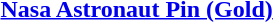<table>
<tr>
<th></th>
<th><a href='#'>Nasa Astronaut Pin (Gold)</a></th>
</tr>
</table>
